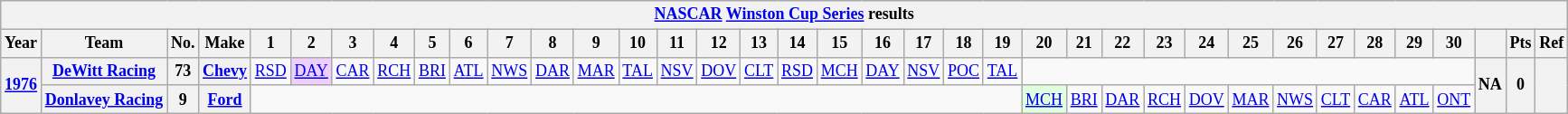<table class="wikitable" style="text-align:center; font-size:75%">
<tr>
<th colspan=45><a href='#'>NASCAR</a> <a href='#'>Winston Cup Series</a> results</th>
</tr>
<tr>
<th>Year</th>
<th>Team</th>
<th>No.</th>
<th>Make</th>
<th>1</th>
<th>2</th>
<th>3</th>
<th>4</th>
<th>5</th>
<th>6</th>
<th>7</th>
<th>8</th>
<th>9</th>
<th>10</th>
<th>11</th>
<th>12</th>
<th>13</th>
<th>14</th>
<th>15</th>
<th>16</th>
<th>17</th>
<th>18</th>
<th>19</th>
<th>20</th>
<th>21</th>
<th>22</th>
<th>23</th>
<th>24</th>
<th>25</th>
<th>26</th>
<th>27</th>
<th>28</th>
<th>29</th>
<th>30</th>
<th></th>
<th>Pts</th>
<th>Ref</th>
</tr>
<tr>
<th rowspan=2><a href='#'>1976</a></th>
<th><a href='#'>DeWitt Racing</a></th>
<th>73</th>
<th><a href='#'>Chevy</a></th>
<td><a href='#'>RSD</a></td>
<td style="background:#EFCFFF;"><a href='#'>DAY</a><br></td>
<td><a href='#'>CAR</a></td>
<td><a href='#'>RCH</a></td>
<td><a href='#'>BRI</a></td>
<td><a href='#'>ATL</a></td>
<td><a href='#'>NWS</a></td>
<td><a href='#'>DAR</a></td>
<td><a href='#'>MAR</a></td>
<td><a href='#'>TAL</a></td>
<td><a href='#'>NSV</a></td>
<td><a href='#'>DOV</a></td>
<td><a href='#'>CLT</a></td>
<td><a href='#'>RSD</a></td>
<td><a href='#'>MCH</a></td>
<td><a href='#'>DAY</a></td>
<td><a href='#'>NSV</a></td>
<td><a href='#'>POC</a></td>
<td><a href='#'>TAL</a></td>
<td colspan=11></td>
<th rowspan=2>NA</th>
<th rowspan=2>0</th>
<th rowspan=2></th>
</tr>
<tr>
<th><a href='#'>Donlavey Racing</a></th>
<th>9</th>
<th><a href='#'>Ford</a></th>
<td colspan=19></td>
<td style="background:#DFFFDF;"><a href='#'>MCH</a><br></td>
<td><a href='#'>BRI</a></td>
<td><a href='#'>DAR</a></td>
<td><a href='#'>RCH</a></td>
<td><a href='#'>DOV</a></td>
<td><a href='#'>MAR</a></td>
<td><a href='#'>NWS</a></td>
<td><a href='#'>CLT</a></td>
<td><a href='#'>CAR</a></td>
<td><a href='#'>ATL</a></td>
<td><a href='#'>ONT</a></td>
</tr>
</table>
